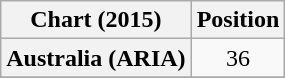<table class="wikitable sortable plainrowheaders" style="text-align:center">
<tr>
<th scope="col">Chart (2015)</th>
<th scope="col">Position</th>
</tr>
<tr>
<th scope="row">Australia (ARIA)</th>
<td>36</td>
</tr>
<tr>
</tr>
</table>
